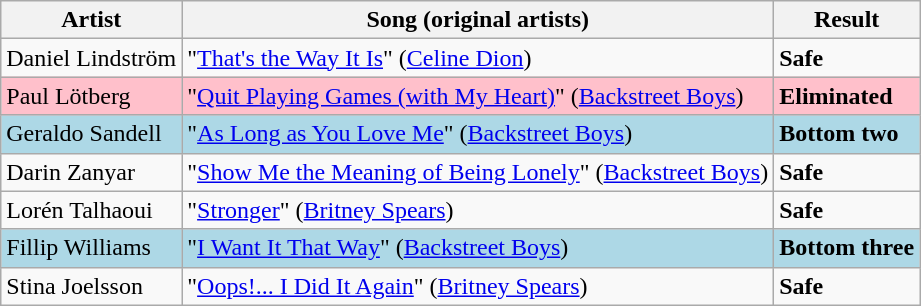<table class=wikitable>
<tr>
<th>Artist</th>
<th>Song (original artists)</th>
<th>Result</th>
</tr>
<tr>
<td>Daniel Lindström</td>
<td>"<a href='#'>That's the Way It Is</a>" (<a href='#'>Celine Dion</a>)</td>
<td><strong>Safe</strong></td>
</tr>
<tr style="background:pink;">
<td>Paul Lötberg</td>
<td>"<a href='#'>Quit Playing Games (with My Heart)</a>" (<a href='#'>Backstreet Boys</a>)</td>
<td><strong>Eliminated</strong></td>
</tr>
<tr style="background:lightblue;">
<td>Geraldo Sandell</td>
<td>"<a href='#'>As Long as You Love Me</a>" (<a href='#'>Backstreet Boys</a>)</td>
<td><strong>Bottom two</strong></td>
</tr>
<tr>
<td>Darin Zanyar</td>
<td>"<a href='#'>Show Me the Meaning of Being Lonely</a>" (<a href='#'>Backstreet Boys</a>)</td>
<td><strong>Safe</strong></td>
</tr>
<tr>
<td>Lorén Talhaoui</td>
<td>"<a href='#'>Stronger</a>" (<a href='#'>Britney Spears</a>)</td>
<td><strong>Safe</strong></td>
</tr>
<tr style="background:lightblue;">
<td>Fillip Williams</td>
<td>"<a href='#'>I Want It That Way</a>" (<a href='#'>Backstreet Boys</a>)</td>
<td><strong>Bottom three</strong></td>
</tr>
<tr>
<td>Stina Joelsson</td>
<td>"<a href='#'>Oops!... I Did It Again</a>" (<a href='#'>Britney Spears</a>)</td>
<td><strong>Safe</strong></td>
</tr>
</table>
